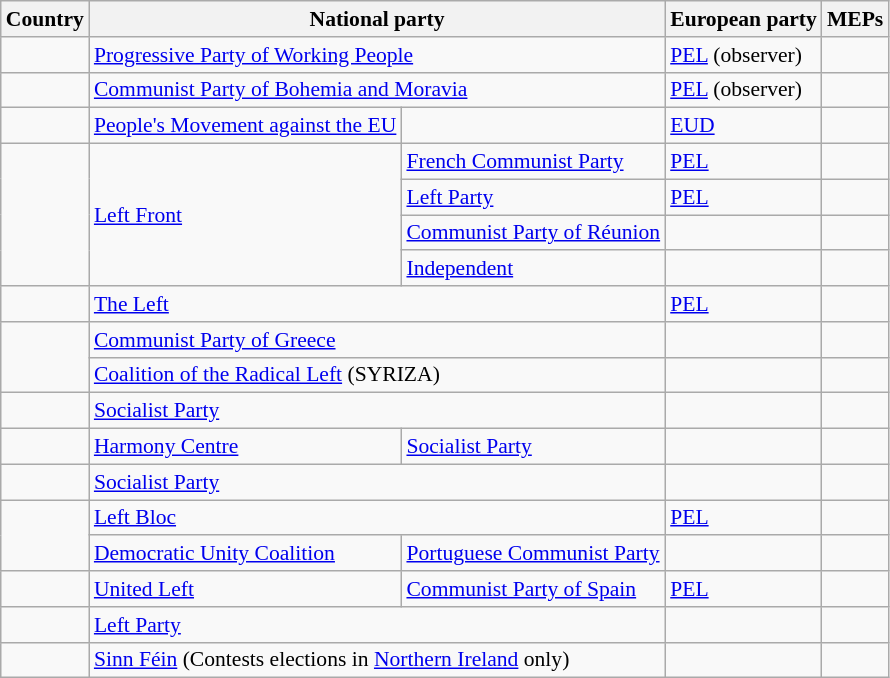<table class="wikitable sortable mw-collapsible mw-collapsed" style="font-size:90%">
<tr>
<th>Country</th>
<th colspan="2">National party</th>
<th>European party</th>
<th>MEPs</th>
</tr>
<tr>
<td></td>
<td colspan=2><a href='#'>Progressive Party of Working People</a></td>
<td><a href='#'>PEL</a> (observer)</td>
<td></td>
</tr>
<tr>
<td></td>
<td colspan=2><a href='#'>Communist Party of Bohemia and Moravia</a></td>
<td><a href='#'>PEL</a> (observer)</td>
<td></td>
</tr>
<tr>
<td></td>
<td><a href='#'>People's Movement against the EU</a></td>
<td></td>
<td><a href='#'>EUD</a></td>
<td></td>
</tr>
<tr>
<td rowspan=4></td>
<td rowspan=4><a href='#'>Left Front</a></td>
<td><a href='#'>French Communist Party</a></td>
<td><a href='#'>PEL</a></td>
<td></td>
</tr>
<tr>
<td><a href='#'>Left Party</a></td>
<td><a href='#'>PEL</a></td>
<td></td>
</tr>
<tr>
<td><a href='#'>Communist Party of Réunion</a></td>
<td></td>
<td></td>
</tr>
<tr>
<td><a href='#'>Independent</a></td>
<td></td>
<td></td>
</tr>
<tr>
<td></td>
<td colspan=2><a href='#'>The Left</a></td>
<td><a href='#'>PEL</a></td>
<td></td>
</tr>
<tr>
<td rowspan=2></td>
<td colspan=2><a href='#'>Communist Party of Greece</a></td>
<td></td>
<td></td>
</tr>
<tr>
<td colspan=2><a href='#'>Coalition of the Radical Left</a> (SYRIZA)</td>
<td></td>
<td></td>
</tr>
<tr>
<td></td>
<td colspan=2><a href='#'>Socialist Party</a></td>
<td></td>
<td></td>
</tr>
<tr>
<td></td>
<td><a href='#'>Harmony Centre</a></td>
<td><a href='#'>Socialist Party</a></td>
<td></td>
<td></td>
</tr>
<tr>
<td></td>
<td colspan=2><a href='#'>Socialist Party</a></td>
<td></td>
<td></td>
</tr>
<tr>
<td rowspan=2></td>
<td colspan=2><a href='#'>Left Bloc</a></td>
<td><a href='#'>PEL</a></td>
<td></td>
</tr>
<tr>
<td><a href='#'>Democratic Unity Coalition</a></td>
<td><a href='#'>Portuguese Communist Party</a></td>
<td></td>
<td></td>
</tr>
<tr>
<td></td>
<td><a href='#'>United Left</a></td>
<td><a href='#'>Communist Party of Spain</a></td>
<td><a href='#'>PEL</a></td>
<td></td>
</tr>
<tr>
<td></td>
<td colspan=2><a href='#'>Left Party</a></td>
<td></td>
<td></td>
</tr>
<tr>
<td></td>
<td colspan="2"><a href='#'>Sinn Féin</a> (Contests elections in <a href='#'>Northern Ireland</a> only)</td>
<td></td>
<td></td>
</tr>
</table>
